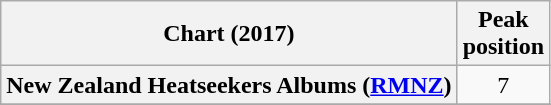<table class="wikitable sortable plainrowheaders" style="text-align:center">
<tr>
<th scope="col">Chart (2017)</th>
<th scope="col">Peak<br> position</th>
</tr>
<tr>
<th scope="row">New Zealand Heatseekers Albums (<a href='#'>RMNZ</a>)</th>
<td>7</td>
</tr>
<tr>
</tr>
<tr>
</tr>
<tr>
</tr>
</table>
